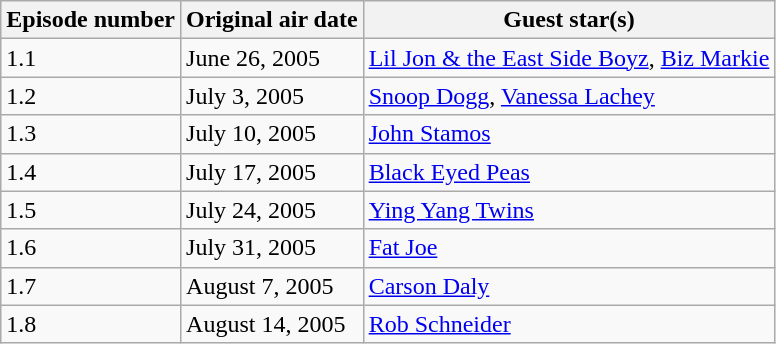<table class="wikitable">
<tr>
<th>Episode number</th>
<th>Original air date</th>
<th>Guest star(s)</th>
</tr>
<tr>
<td>1.1</td>
<td>June 26, 2005</td>
<td><a href='#'>Lil Jon & the East Side Boyz</a>, <a href='#'>Biz Markie</a></td>
</tr>
<tr>
<td>1.2</td>
<td>July 3, 2005</td>
<td><a href='#'>Snoop Dogg</a>, <a href='#'>Vanessa Lachey</a></td>
</tr>
<tr>
<td>1.3</td>
<td>July 10, 2005</td>
<td><a href='#'>John Stamos</a></td>
</tr>
<tr>
<td>1.4</td>
<td>July 17, 2005</td>
<td><a href='#'>Black Eyed Peas</a></td>
</tr>
<tr>
<td>1.5</td>
<td>July 24, 2005</td>
<td><a href='#'>Ying Yang Twins</a></td>
</tr>
<tr>
<td>1.6</td>
<td>July 31, 2005</td>
<td><a href='#'>Fat Joe</a></td>
</tr>
<tr>
<td>1.7</td>
<td>August 7, 2005</td>
<td><a href='#'>Carson Daly</a></td>
</tr>
<tr>
<td>1.8</td>
<td>August 14, 2005</td>
<td><a href='#'>Rob Schneider</a></td>
</tr>
</table>
